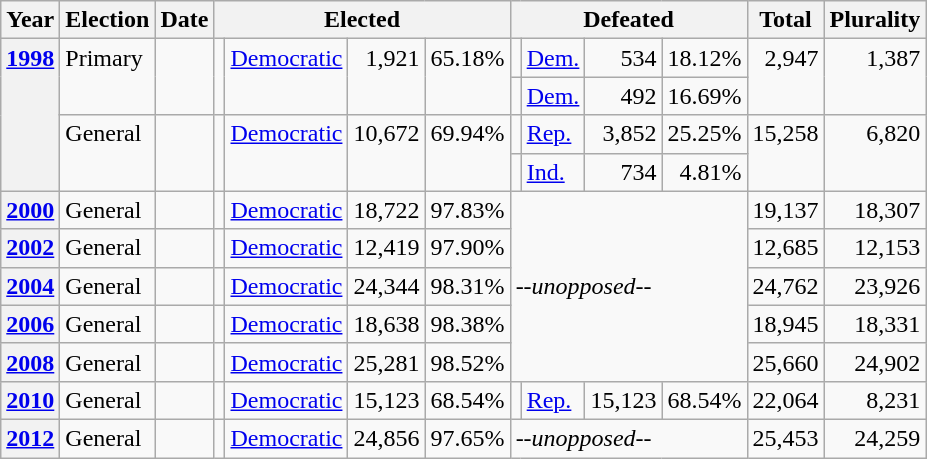<table class=wikitable>
<tr>
<th>Year</th>
<th>Election</th>
<th>Date</th>
<th ! colspan="4">Elected</th>
<th ! colspan="4">Defeated</th>
<th>Total</th>
<th>Plurality</th>
</tr>
<tr>
<th rowspan="4" valign="top"><a href='#'>1998</a></th>
<td rowspan="2" valign="top">Primary</td>
<td rowspan="2" valign="top"></td>
<td rowspan="2" valign="top"></td>
<td rowspan="2" valign="top" ><a href='#'>Democratic</a></td>
<td rowspan="2" valign="top" align="right">1,921</td>
<td rowspan="2" valign="top" align="right">65.18%</td>
<td valign="top"></td>
<td valign="top" ><a href='#'>Dem.</a></td>
<td valign="top" align="right">534</td>
<td valign="top" align="right">18.12%</td>
<td rowspan="2" valign="top" align="right">2,947</td>
<td rowspan="2" valign="top" align="right">1,387</td>
</tr>
<tr>
<td valign="top"></td>
<td valign="top" ><a href='#'>Dem.</a></td>
<td valign="top" align="right">492</td>
<td valign="top" align="right">16.69%</td>
</tr>
<tr>
<td rowspan="2" valign="top">General</td>
<td rowspan="2" valign="top"></td>
<td rowspan="2" valign="top"></td>
<td rowspan="2" valign="top" ><a href='#'>Democratic</a></td>
<td rowspan="2" valign="top" align="right">10,672</td>
<td rowspan="2" valign="top" align="right">69.94%</td>
<td valign="top"></td>
<td valign="top" ><a href='#'>Rep.</a></td>
<td valign="top" align="right">3,852</td>
<td valign="top" align="right">25.25%</td>
<td rowspan="2" valign="top" align="right">15,258</td>
<td rowspan="2" valign="top" align="right">6,820</td>
</tr>
<tr>
<td valign="top"></td>
<td valign="top" ><a href='#'>Ind.</a></td>
<td valign="top" align="right">734</td>
<td valign="top" align="right">4.81%</td>
</tr>
<tr>
<th valign="top"><a href='#'>2000</a></th>
<td valign="top">General</td>
<td valign="top"></td>
<td valign="top"></td>
<td valign="top" ><a href='#'>Democratic</a></td>
<td valign="top" align="right">18,722</td>
<td valign="top" align="right">97.83%</td>
<td colspan="4" rowspan="5"><em>--unopposed--</em></td>
<td valign="top" align="right">19,137</td>
<td valign="top" align="right">18,307</td>
</tr>
<tr>
<th valign="top"><a href='#'>2002</a></th>
<td valign="top">General</td>
<td valign="top"></td>
<td valign="top"></td>
<td valign="top" ><a href='#'>Democratic</a></td>
<td valign="top" align="right">12,419</td>
<td valign="top" align="right">97.90%</td>
<td valign="top" align="right">12,685</td>
<td valign="top" align="right">12,153</td>
</tr>
<tr>
<th valign="top"><a href='#'>2004</a></th>
<td valign="top">General</td>
<td valign="top"></td>
<td valign="top"></td>
<td valign="top" ><a href='#'>Democratic</a></td>
<td valign="top" align="right">24,344</td>
<td valign="top" align="right">98.31%</td>
<td valign="top" align="right">24,762</td>
<td valign="top" align="right">23,926</td>
</tr>
<tr>
<th valign="top"><a href='#'>2006</a></th>
<td valign="top">General</td>
<td valign="top"></td>
<td valign="top"></td>
<td valign="top" ><a href='#'>Democratic</a></td>
<td valign="top" align="right">18,638</td>
<td valign="top" align="right">98.38%</td>
<td valign="top" align="right">18,945</td>
<td valign="top" align="right">18,331</td>
</tr>
<tr>
<th valign="top"><a href='#'>2008</a></th>
<td valign="top">General</td>
<td valign="top"></td>
<td valign="top"></td>
<td valign="top" ><a href='#'>Democratic</a></td>
<td valign="top" align="right">25,281</td>
<td valign="top" align="right">98.52%</td>
<td valign="top" align="right">25,660</td>
<td valign="top" align="right">24,902</td>
</tr>
<tr>
<th valign="top"><a href='#'>2010</a></th>
<td valign="top">General</td>
<td valign="top"></td>
<td valign="top"></td>
<td valign="top" ><a href='#'>Democratic</a></td>
<td valign="top" align="right">15,123</td>
<td valign="top" align="right">68.54%</td>
<td valign="top"></td>
<td valign="top" ><a href='#'>Rep.</a></td>
<td valign="top" align="right">15,123</td>
<td valign="top" align="right">68.54%</td>
<td valign="top" align="right">22,064</td>
<td valign="top" align="right">8,231</td>
</tr>
<tr>
<th valign="top"><a href='#'>2012</a></th>
<td valign="top">General</td>
<td valign="top"></td>
<td valign="top"></td>
<td valign="top" ><a href='#'>Democratic</a></td>
<td valign="top" align="right">24,856</td>
<td valign="top" align="right">97.65%</td>
<td colspan="4"><em>--unopposed--</em></td>
<td valign="top" align="right">25,453</td>
<td valign="top" align="right">24,259</td>
</tr>
</table>
